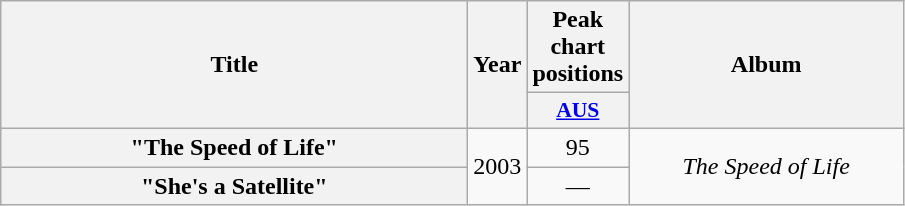<table class="wikitable plainrowheaders" style="text-align:center;">
<tr>
<th scope="col" rowspan="2" style="width:19em;">Title</th>
<th scope="col" rowspan="2" style="width:1em;">Year</th>
<th scope="col" colspan="1">Peak chart positions</th>
<th scope="col" rowspan="2" style="width:11em;">Album</th>
</tr>
<tr>
<th scope="col" style="width:3em;font-size:90%;"><a href='#'>AUS</a><br></th>
</tr>
<tr>
<th scope="row">"The Speed of Life"</th>
<td rowspan="2">2003</td>
<td>95</td>
<td rowspan="2"><em>The Speed of Life</em></td>
</tr>
<tr>
<th scope="row">"She's a Satellite"</th>
<td>—</td>
</tr>
</table>
